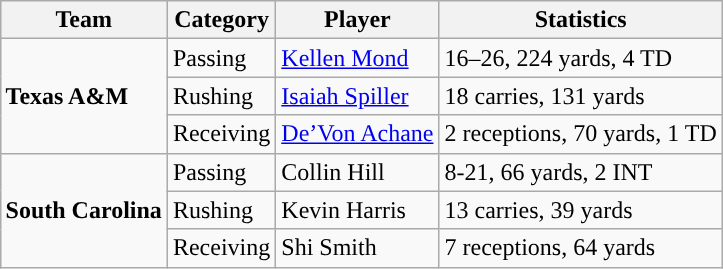<table class="wikitable" style="float: right;">
<tr>
<th>Team</th>
<th>Category</th>
<th>Player</th>
<th>Statistics</th>
</tr>
<tr>
<td rowspan=3><strong>Texas A&M</strong></td>
<td>Passing</td>
<td><a href='#'>Kellen Mond</a></td>
<td>16–26, 224 yards, 4 TD</td>
</tr>
<tr>
<td>Rushing</td>
<td><a href='#'>Isaiah Spiller</a></td>
<td>18 carries, 131 yards</td>
</tr>
<tr>
<td>Receiving</td>
<td><a href='#'>De’Von Achane</a></td>
<td>2 receptions, 70 yards, 1 TD</td>
</tr>
<tr>
<td rowspan=3><strong>South Carolina</strong></td>
<td>Passing</td>
<td>Collin Hill</td>
<td>8-21, 66 yards, 2 INT</td>
</tr>
<tr>
<td>Rushing</td>
<td>Kevin Harris</td>
<td>13 carries, 39 yards</td>
</tr>
<tr>
<td>Receiving</td>
<td>Shi Smith</td>
<td>7 receptions, 64 yards</td>
</tr>
</table>
